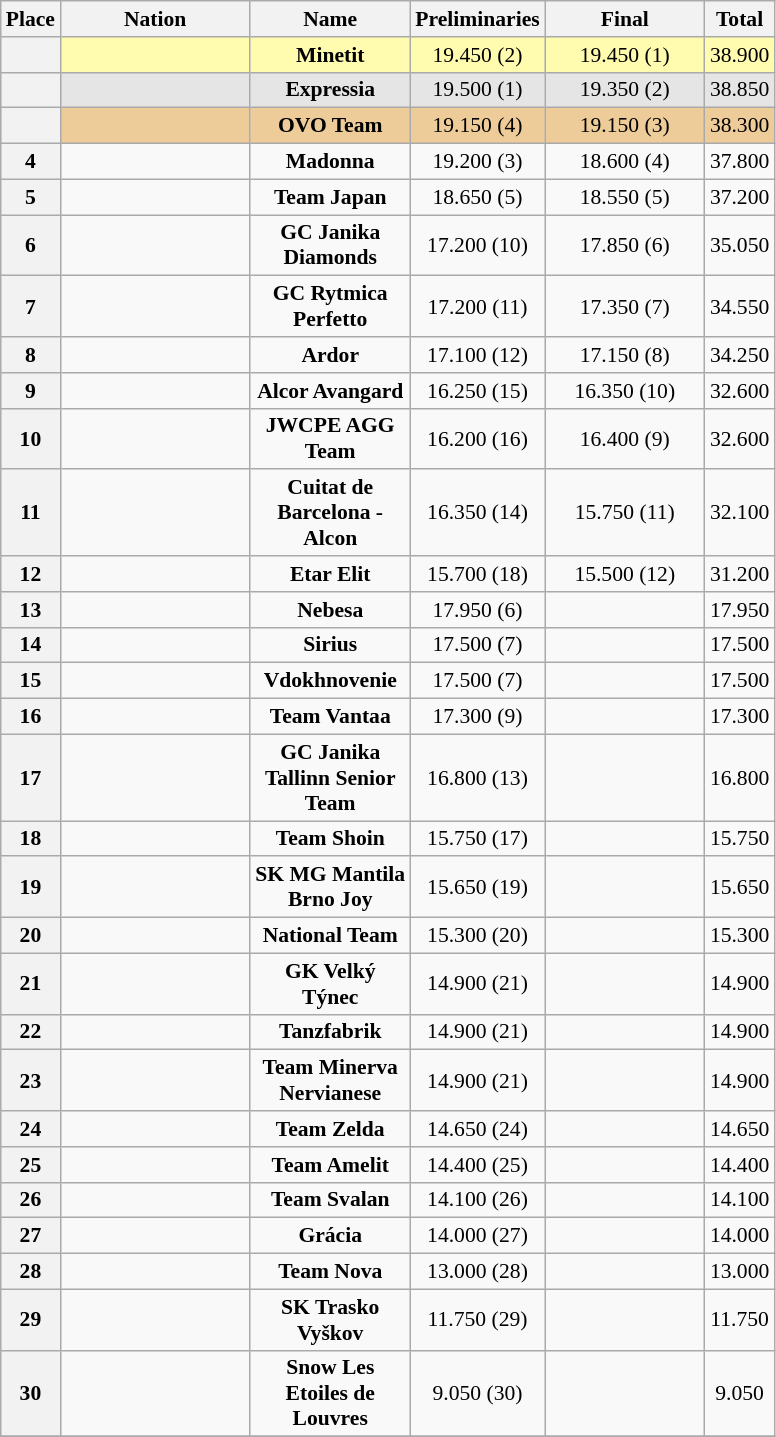<table class="wikitable sortable" style="text-align:center; font-size:90%">
<tr>
<th scope="col" style="width:20px;">Place</th>
<th ! scope="col" style="width:120px;">Nation</th>
<th ! scope="col" style="width:100px;">Name</th>
<th ! scope="col" style="width:60px;">Preliminaries</th>
<th ! scope="col" style="width:100px;">Final</th>
<th ! scope=col>Total</th>
</tr>
<tr bgcolor=fffcaf>
<th scope=row></th>
<td align=left></td>
<td><strong>Minetit</strong></td>
<td>19.450 (2)</td>
<td>19.450 (1)</td>
<td>38.900</td>
</tr>
<tr bgcolor=e5e5e5>
<th scope=row></th>
<td align=left></td>
<td><strong>Expressia</strong></td>
<td>19.500 (1)</td>
<td>19.350 (2)</td>
<td>38.850</td>
</tr>
<tr bgcolor=eecc99>
<th scope=row></th>
<td align=left></td>
<td><strong>OVO Team</strong></td>
<td>19.150 (4)</td>
<td>19.150 (3)</td>
<td>38.300</td>
</tr>
<tr>
<th scope=row>4</th>
<td align=left></td>
<td><strong>Madonna</strong></td>
<td>19.200 (3)</td>
<td>18.600 (4)</td>
<td>37.800</td>
</tr>
<tr>
<th scope=row>5</th>
<td align=left></td>
<td><strong>Team Japan</strong></td>
<td>18.650 (5)</td>
<td>18.550 (5)</td>
<td>37.200</td>
</tr>
<tr>
<th scope=row>6</th>
<td align=left></td>
<td><strong>GC Janika Diamonds</strong></td>
<td>17.200 (10)</td>
<td>17.850 (6)</td>
<td>35.050</td>
</tr>
<tr>
<th scope=row>7</th>
<td align=left></td>
<td><strong>GC Rytmica Perfetto</strong></td>
<td>17.200 (11)</td>
<td>17.350 (7)</td>
<td>34.550</td>
</tr>
<tr>
<th scope=row>8</th>
<td align=left></td>
<td><strong>Ardor</strong></td>
<td>17.100 (12)</td>
<td>17.150 (8)</td>
<td>34.250</td>
</tr>
<tr>
<th scope=row>9</th>
<td align=left></td>
<td><strong>Alcor Avangard</strong></td>
<td>16.250 (15)</td>
<td>16.350 (10)</td>
<td>32.600</td>
</tr>
<tr>
<th scope=row>10</th>
<td align=left></td>
<td><strong>JWCPE AGG Team</strong></td>
<td>16.200 (16)</td>
<td>16.400 (9)</td>
<td>32.600</td>
</tr>
<tr>
<th scope=row>11</th>
<td align=left></td>
<td><strong>Cuitat de Barcelona - Alcon</strong></td>
<td>16.350 (14)</td>
<td>15.750 (11)</td>
<td>32.100</td>
</tr>
<tr>
<th scope=row>12</th>
<td align=left></td>
<td><strong>Etar Elit</strong></td>
<td>15.700 (18)</td>
<td>15.500 (12)</td>
<td>31.200</td>
</tr>
<tr>
<th scope=row>13</th>
<td align=left></td>
<td><strong>Nebesa</strong></td>
<td>17.950 (6)</td>
<td></td>
<td>17.950</td>
</tr>
<tr>
<th scope=row>14</th>
<td align=left></td>
<td><strong>Sirius</strong></td>
<td>17.500 (7)</td>
<td></td>
<td>17.500</td>
</tr>
<tr>
<th scope=row>15</th>
<td align=left></td>
<td><strong>Vdokhnovenie</strong></td>
<td>17.500 (7)</td>
<td></td>
<td>17.500</td>
</tr>
<tr>
<th scope=row>16</th>
<td align=left></td>
<td><strong>Team Vantaa</strong></td>
<td>17.300 (9)</td>
<td></td>
<td>17.300</td>
</tr>
<tr>
<th scope=row>17</th>
<td align=left></td>
<td><strong>GC Janika Tallinn Senior Team</strong></td>
<td>16.800 (13)</td>
<td></td>
<td>16.800</td>
</tr>
<tr>
<th scope=row>18</th>
<td align=left></td>
<td><strong>Team Shoin</strong></td>
<td>15.750 (17)</td>
<td></td>
<td>15.750</td>
</tr>
<tr>
<th scope=row>19</th>
<td align=left></td>
<td><strong>SK MG Mantila Brno Joy</strong></td>
<td>15.650 (19)</td>
<td></td>
<td>15.650</td>
</tr>
<tr>
<th scope=row>20</th>
<td align=left></td>
<td><strong>National Team</strong></td>
<td>15.300 (20)</td>
<td></td>
<td>15.300</td>
</tr>
<tr>
<th scope=row>21</th>
<td align=left></td>
<td><strong>GK Velký Týnec</strong></td>
<td>14.900 (21)</td>
<td></td>
<td>14.900</td>
</tr>
<tr>
<th scope=row>22</th>
<td align=left></td>
<td><strong>Tanzfabrik</strong></td>
<td>14.900 (21)</td>
<td></td>
<td>14.900</td>
</tr>
<tr>
<th scope=row>23</th>
<td align=left></td>
<td><strong>Team Minerva Nervianese</strong></td>
<td>14.900 (21)</td>
<td></td>
<td>14.900</td>
</tr>
<tr>
<th scope=row>24</th>
<td align=left></td>
<td><strong>Team Zelda</strong></td>
<td>14.650 (24)</td>
<td></td>
<td>14.650</td>
</tr>
<tr>
<th scope=row>25</th>
<td align=left></td>
<td><strong>Team Amelit</strong></td>
<td>14.400 (25)</td>
<td></td>
<td>14.400</td>
</tr>
<tr>
<th scope=row>26</th>
<td align=left></td>
<td><strong>Team Svalan</strong></td>
<td>14.100 (26)</td>
<td></td>
<td>14.100</td>
</tr>
<tr>
<th scope=row>27</th>
<td align=left></td>
<td><strong>Grácia</strong></td>
<td>14.000 (27)</td>
<td></td>
<td>14.000</td>
</tr>
<tr>
<th scope=row>28</th>
<td align=left></td>
<td><strong>Team Nova</strong></td>
<td>13.000 (28)</td>
<td></td>
<td>13.000</td>
</tr>
<tr>
<th scope=row>29</th>
<td align=left></td>
<td><strong>SK Trasko Vyškov</strong></td>
<td>11.750 (29)</td>
<td></td>
<td>11.750</td>
</tr>
<tr>
<th scope=row>30</th>
<td align=left></td>
<td><strong>Snow Les Etoiles de Louvres</strong></td>
<td>9.050 (30)</td>
<td></td>
<td>9.050</td>
</tr>
<tr>
</tr>
</table>
